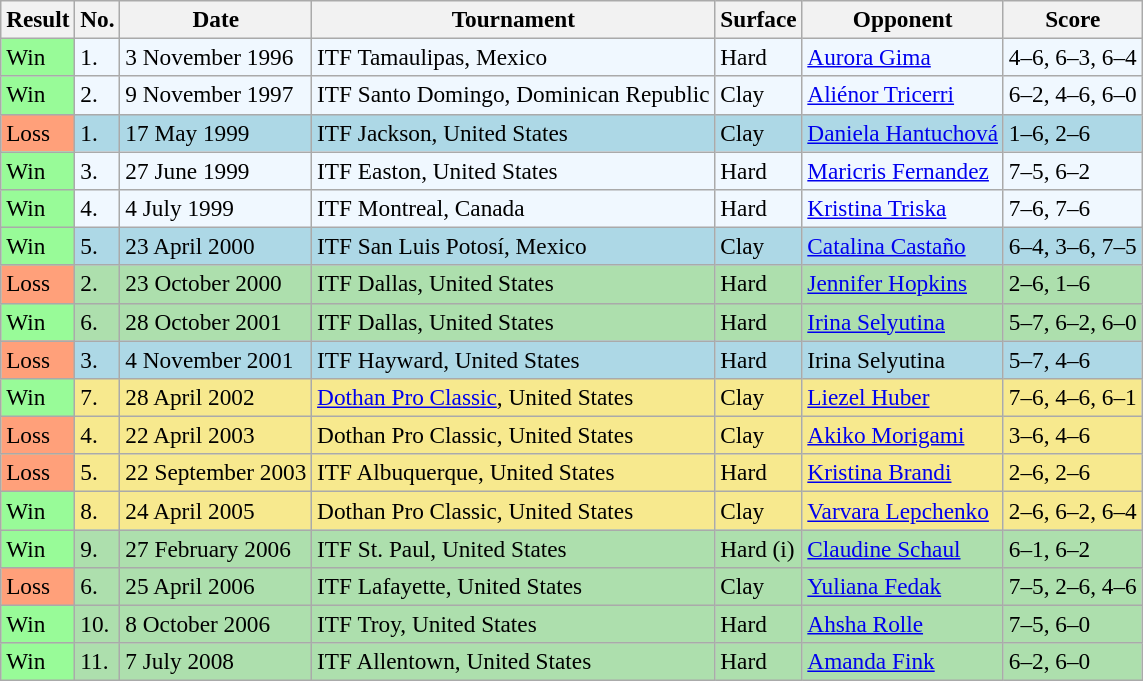<table class="sortable wikitable" style="font-size:97%;">
<tr>
<th>Result</th>
<th>No.</th>
<th>Date</th>
<th>Tournament</th>
<th>Surface</th>
<th>Opponent</th>
<th class="unsortable">Score</th>
</tr>
<tr bgcolor="#f0f8ff">
<td style="background:#98fb98;">Win</td>
<td>1.</td>
<td>3 November 1996</td>
<td>ITF Tamaulipas, Mexico</td>
<td>Hard</td>
<td> <a href='#'>Aurora Gima</a></td>
<td>4–6, 6–3, 6–4</td>
</tr>
<tr bgcolor="#f0f8ff">
<td style="background:#98fb98;">Win</td>
<td>2.</td>
<td>9 November 1997</td>
<td>ITF Santo Domingo, Dominican Republic</td>
<td>Clay</td>
<td> <a href='#'>Aliénor Tricerri</a></td>
<td>6–2, 4–6, 6–0</td>
</tr>
<tr bgcolor="lightblue">
<td style="background:#ffa07a;">Loss</td>
<td>1.</td>
<td>17 May 1999</td>
<td>ITF Jackson, United States</td>
<td>Clay</td>
<td> <a href='#'>Daniela Hantuchová</a></td>
<td>1–6, 2–6</td>
</tr>
<tr bgcolor="#f0f8ff">
<td style="background:#98fb98;">Win</td>
<td>3.</td>
<td>27 June 1999</td>
<td>ITF Easton, United States</td>
<td>Hard</td>
<td> <a href='#'>Maricris Fernandez</a></td>
<td>7–5, 6–2</td>
</tr>
<tr bgcolor="#f0f8ff">
<td style="background:#98fb98;">Win</td>
<td>4.</td>
<td>4 July 1999</td>
<td>ITF Montreal, Canada</td>
<td>Hard</td>
<td> <a href='#'>Kristina Triska</a></td>
<td>7–6, 7–6</td>
</tr>
<tr bgcolor="lightblue">
<td style="background:#98fb98;">Win</td>
<td>5.</td>
<td>23 April 2000</td>
<td>ITF San Luis Potosí,  Mexico</td>
<td>Clay</td>
<td> <a href='#'>Catalina Castaño</a></td>
<td>6–4, 3–6, 7–5</td>
</tr>
<tr bgcolor="#addfad">
<td style="background:#ffa07a;">Loss</td>
<td>2.</td>
<td>23 October 2000</td>
<td>ITF Dallas, United States</td>
<td>Hard</td>
<td> <a href='#'>Jennifer Hopkins</a></td>
<td>2–6, 1–6</td>
</tr>
<tr bgcolor="#addfad">
<td style="background:#98fb98;">Win</td>
<td>6.</td>
<td>28 October 2001</td>
<td>ITF Dallas, United States</td>
<td>Hard</td>
<td> <a href='#'>Irina Selyutina</a></td>
<td>5–7, 6–2, 6–0</td>
</tr>
<tr bgcolor="lightblue">
<td style="background:#ffa07a;">Loss</td>
<td>3.</td>
<td>4 November 2001</td>
<td>ITF Hayward, United States</td>
<td>Hard</td>
<td> Irina Selyutina</td>
<td>5–7, 4–6</td>
</tr>
<tr bgcolor="#f7e98e">
<td style="background:#98fb98;">Win</td>
<td>7.</td>
<td>28 April 2002</td>
<td><a href='#'>Dothan Pro Classic</a>, United States</td>
<td>Clay</td>
<td> <a href='#'>Liezel Huber</a></td>
<td>7–6, 4–6, 6–1</td>
</tr>
<tr bgcolor="#f7e98e">
<td style="background:#ffa07a;">Loss</td>
<td>4.</td>
<td>22 April 2003</td>
<td>Dothan Pro Classic, United States</td>
<td>Clay</td>
<td> <a href='#'>Akiko Morigami</a></td>
<td>3–6, 4–6</td>
</tr>
<tr bgcolor="#f7e98e">
<td style="background:#ffa07a;">Loss</td>
<td>5.</td>
<td>22 September 2003</td>
<td>ITF Albuquerque, United States</td>
<td>Hard</td>
<td> <a href='#'>Kristina Brandi</a></td>
<td>2–6, 2–6</td>
</tr>
<tr bgcolor="#f7e98e">
<td style="background:#98fb98;">Win</td>
<td>8.</td>
<td>24 April 2005</td>
<td>Dothan Pro Classic, United States</td>
<td>Clay</td>
<td> <a href='#'>Varvara Lepchenko</a></td>
<td>2–6, 6–2, 6–4</td>
</tr>
<tr bgcolor="#addfad">
<td style="background:#98fb98;">Win</td>
<td>9.</td>
<td>27 February 2006</td>
<td>ITF St. Paul, United States</td>
<td>Hard (i)</td>
<td> <a href='#'>Claudine Schaul</a></td>
<td>6–1, 6–2</td>
</tr>
<tr bgcolor="#addfad">
<td style="background:#ffa07a;">Loss</td>
<td>6.</td>
<td>25 April 2006</td>
<td>ITF Lafayette, United States</td>
<td>Clay</td>
<td> <a href='#'>Yuliana Fedak</a></td>
<td>7–5, 2–6, 4–6</td>
</tr>
<tr bgcolor="#addfad">
<td style="background:#98fb98;">Win</td>
<td>10.</td>
<td>8 October 2006</td>
<td>ITF Troy, United States</td>
<td>Hard</td>
<td> <a href='#'>Ahsha Rolle</a></td>
<td>7–5, 6–0</td>
</tr>
<tr bgcolor="#addfad">
<td style="background:#98fb98;">Win</td>
<td>11.</td>
<td>7 July 2008</td>
<td>ITF Allentown, United States</td>
<td>Hard</td>
<td> <a href='#'>Amanda Fink</a></td>
<td>6–2, 6–0</td>
</tr>
</table>
